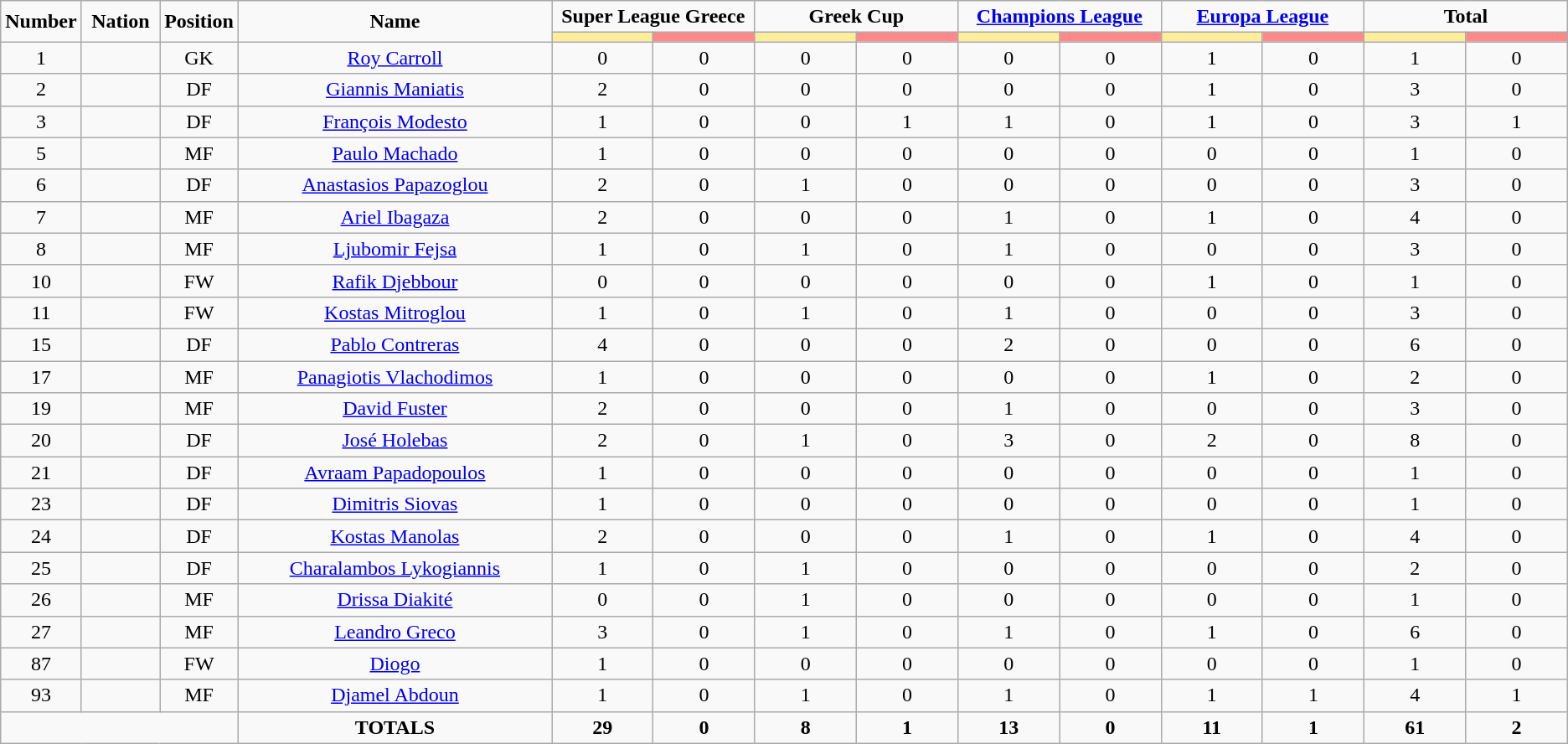<table class="wikitable" style="text-align:center;">
<tr>
<td rowspan="2"  style="width:5%; text-align:center;"><strong>Number</strong></td>
<td rowspan="2"  style="width:5%; text-align:center;"><strong>Nation</strong></td>
<td rowspan="2"  style="width:5%; text-align:center;"><strong>Position</strong></td>
<td rowspan="2"  style="width:20%; text-align:center;"><strong>Name</strong></td>
<td colspan="2" style="text-align:center;"><strong>Super League Greece</strong></td>
<td colspan="2" style="text-align:center;"><strong>Greek Cup</strong></td>
<td colspan="2" style="text-align:center;"><strong><a href='#'>Champions League</a></strong></td>
<td colspan="2" style="text-align:center;"><strong><a href='#'>Europa League</a></strong></td>
<td colspan="2" style="text-align:center;"><strong>Total</strong></td>
</tr>
<tr>
<th style="width:60px; background:#fe9;"></th>
<th style="width:60px; background:#ff8888;"></th>
<th style="width:60px; background:#fe9;"></th>
<th style="width:60px; background:#ff8888;"></th>
<th style="width:60px; background:#fe9;"></th>
<th style="width:60px; background:#ff8888;"></th>
<th style="width:60px; background:#fe9;"></th>
<th style="width:60px; background:#ff8888;"></th>
<th style="width:60px; background:#fe9;"></th>
<th style="width:60px; background:#ff8888;"></th>
</tr>
<tr>
<td>1</td>
<td></td>
<td>GK</td>
<td><a href='#'>Roy Carroll</a></td>
<td>0</td>
<td>0</td>
<td>0</td>
<td>0</td>
<td>0</td>
<td>0</td>
<td>1</td>
<td>0</td>
<td>1</td>
<td>0</td>
</tr>
<tr>
<td>2</td>
<td></td>
<td>DF</td>
<td><a href='#'>Giannis Maniatis</a></td>
<td>2</td>
<td>0</td>
<td>0</td>
<td>0</td>
<td>0</td>
<td>0</td>
<td>1</td>
<td>0</td>
<td>3</td>
<td>0</td>
</tr>
<tr>
<td>3</td>
<td></td>
<td>DF</td>
<td><a href='#'>François Modesto</a></td>
<td>1</td>
<td>0</td>
<td>0</td>
<td>1</td>
<td>1</td>
<td>0</td>
<td>1</td>
<td>0</td>
<td>3</td>
<td>1</td>
</tr>
<tr>
<td>5</td>
<td></td>
<td>MF</td>
<td><a href='#'>Paulo Machado</a></td>
<td>1</td>
<td>0</td>
<td>0</td>
<td>0</td>
<td>0</td>
<td>0</td>
<td>0</td>
<td>0</td>
<td>1</td>
<td>0</td>
</tr>
<tr>
<td>6</td>
<td></td>
<td>DF</td>
<td><a href='#'>Anastasios Papazoglou</a></td>
<td>2</td>
<td>0</td>
<td>1</td>
<td>0</td>
<td>0</td>
<td>0</td>
<td>0</td>
<td>0</td>
<td>3</td>
<td>0</td>
</tr>
<tr>
<td>7</td>
<td></td>
<td>MF</td>
<td><a href='#'>Ariel Ibagaza</a></td>
<td>2</td>
<td>0</td>
<td>0</td>
<td>0</td>
<td>1</td>
<td>0</td>
<td>1</td>
<td>0</td>
<td>4</td>
<td>0</td>
</tr>
<tr>
<td>8</td>
<td></td>
<td>MF</td>
<td><a href='#'>Ljubomir Fejsa</a></td>
<td>1</td>
<td>0</td>
<td>1</td>
<td>0</td>
<td>1</td>
<td>0</td>
<td>0</td>
<td>0</td>
<td>3</td>
<td>0</td>
</tr>
<tr>
<td>10</td>
<td></td>
<td>FW</td>
<td><a href='#'>Rafik Djebbour</a></td>
<td>0</td>
<td>0</td>
<td>0</td>
<td>0</td>
<td>0</td>
<td>0</td>
<td>1</td>
<td>0</td>
<td>1</td>
<td>0</td>
</tr>
<tr>
<td>11</td>
<td></td>
<td>FW</td>
<td><a href='#'>Kostas Mitroglou</a></td>
<td>1</td>
<td>0</td>
<td>1</td>
<td>0</td>
<td>1</td>
<td>0</td>
<td>0</td>
<td>0</td>
<td>3</td>
<td>0</td>
</tr>
<tr>
<td>15</td>
<td></td>
<td>DF</td>
<td><a href='#'>Pablo Contreras</a></td>
<td>4</td>
<td>0</td>
<td>0</td>
<td>0</td>
<td>2</td>
<td>0</td>
<td>0</td>
<td>0</td>
<td>6</td>
<td>0</td>
</tr>
<tr>
<td>17</td>
<td></td>
<td>MF</td>
<td><a href='#'>Panagiotis Vlachodimos</a></td>
<td>1</td>
<td>0</td>
<td>0</td>
<td>0</td>
<td>0</td>
<td>0</td>
<td>1</td>
<td>0</td>
<td>2</td>
<td>0</td>
</tr>
<tr>
<td>19</td>
<td></td>
<td>MF</td>
<td><a href='#'>David Fuster</a></td>
<td>2</td>
<td>0</td>
<td>0</td>
<td>0</td>
<td>1</td>
<td>0</td>
<td>0</td>
<td>0</td>
<td>3</td>
<td>0</td>
</tr>
<tr>
<td>20</td>
<td></td>
<td>DF</td>
<td><a href='#'>José Holebas</a></td>
<td>2</td>
<td>0</td>
<td>1</td>
<td>0</td>
<td>3</td>
<td>0</td>
<td>2</td>
<td>0</td>
<td>8</td>
<td>0</td>
</tr>
<tr>
<td>21</td>
<td></td>
<td>DF</td>
<td><a href='#'>Avraam Papadopoulos</a></td>
<td>1</td>
<td>0</td>
<td>0</td>
<td>0</td>
<td>0</td>
<td>0</td>
<td>0</td>
<td>0</td>
<td>1</td>
<td>0</td>
</tr>
<tr>
<td>23</td>
<td></td>
<td>DF</td>
<td><a href='#'>Dimitris Siovas</a></td>
<td>1</td>
<td>0</td>
<td>0</td>
<td>0</td>
<td>0</td>
<td>0</td>
<td>0</td>
<td>0</td>
<td>1</td>
<td>0</td>
</tr>
<tr>
<td>24</td>
<td></td>
<td>DF</td>
<td><a href='#'>Kostas Manolas</a></td>
<td>2</td>
<td>0</td>
<td>0</td>
<td>0</td>
<td>1</td>
<td>0</td>
<td>1</td>
<td>0</td>
<td>4</td>
<td>0</td>
</tr>
<tr>
<td>25</td>
<td></td>
<td>DF</td>
<td><a href='#'>Charalambos Lykogiannis</a></td>
<td>1</td>
<td>0</td>
<td>1</td>
<td>0</td>
<td>0</td>
<td>0</td>
<td>0</td>
<td>0</td>
<td>2</td>
<td>0</td>
</tr>
<tr>
<td>26</td>
<td></td>
<td>MF</td>
<td><a href='#'>Drissa Diakité</a></td>
<td>0</td>
<td>0</td>
<td>1</td>
<td>0</td>
<td>0</td>
<td>0</td>
<td>0</td>
<td>0</td>
<td>1</td>
<td>0</td>
</tr>
<tr>
<td>27</td>
<td></td>
<td>MF</td>
<td><a href='#'>Leandro Greco</a></td>
<td>3</td>
<td>0</td>
<td>1</td>
<td>0</td>
<td>1</td>
<td>0</td>
<td>1</td>
<td>0</td>
<td>6</td>
<td>0</td>
</tr>
<tr>
<td>87</td>
<td></td>
<td>FW</td>
<td><a href='#'>Diogo</a></td>
<td>1</td>
<td>0</td>
<td>0</td>
<td>0</td>
<td>0</td>
<td>0</td>
<td>0</td>
<td>0</td>
<td>1</td>
<td>0</td>
</tr>
<tr>
<td>93</td>
<td></td>
<td>MF</td>
<td><a href='#'>Djamel Abdoun</a></td>
<td>1</td>
<td>0</td>
<td>1</td>
<td>0</td>
<td>1</td>
<td>0</td>
<td>1</td>
<td>1</td>
<td>4</td>
<td>1</td>
</tr>
<tr>
<td colspan="3"></td>
<td><strong>TOTALS</strong></td>
<td><strong>29</strong></td>
<td><strong>0</strong></td>
<td><strong>8</strong></td>
<td><strong>1</strong></td>
<td><strong>13</strong></td>
<td><strong>0</strong></td>
<td><strong>11</strong></td>
<td><strong>1</strong></td>
<td><strong>61</strong></td>
<td><strong>2</strong></td>
</tr>
</table>
